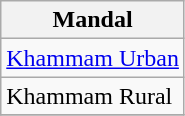<table class="wikitable sortable static-row-numbers static-row-header-hash">
<tr>
<th>Mandal</th>
</tr>
<tr>
<td><a href='#'>Khammam Urban</a></td>
</tr>
<tr>
<td>Khammam Rural</td>
</tr>
<tr>
</tr>
</table>
